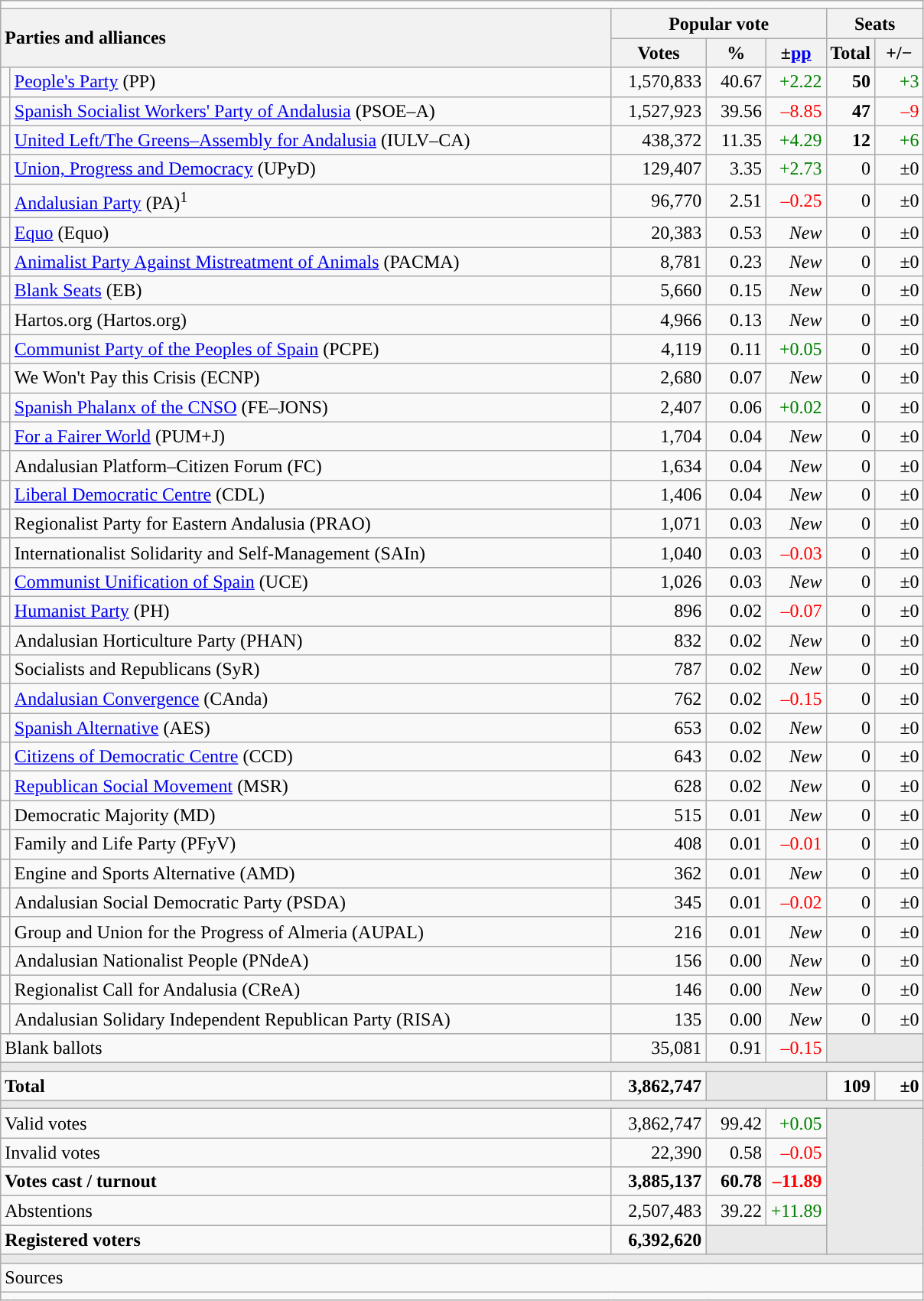<table class="wikitable" style="text-align:right;">
<tr>
<td colspan="7"></td>
</tr>
<tr>
<th style="text-align:left;" rowspan="2" colspan="2" width="525">Parties and alliances</th>
<th colspan="3">Popular vote</th>
<th colspan="2">Seats</th>
</tr>
<tr>
<th width="75">Votes</th>
<th width="45">%</th>
<th width="45">±<a href='#'>pp</a></th>
<th width="35">Total</th>
<th width="35">+/−</th>
</tr>
<tr>
<td width="1" style="color:inherit;background:"></td>
<td align="left"><a href='#'>People's Party</a> (PP)</td>
<td>1,570,833</td>
<td>40.67</td>
<td style="color:green;">+2.22</td>
<td><strong>50</strong></td>
<td style="color:green;">+3</td>
</tr>
<tr>
<td style="color:inherit;background:"></td>
<td align="left"><a href='#'>Spanish Socialist Workers' Party of Andalusia</a> (PSOE–A)</td>
<td>1,527,923</td>
<td>39.56</td>
<td style="color:red;">–8.85</td>
<td><strong>47</strong></td>
<td style="color:red;">–9</td>
</tr>
<tr>
<td style="color:inherit;background:"></td>
<td align="left"><a href='#'>United Left/The Greens–Assembly for Andalusia</a> (IULV–CA)</td>
<td>438,372</td>
<td>11.35</td>
<td style="color:green;">+4.29</td>
<td><strong>12</strong></td>
<td style="color:green;">+6</td>
</tr>
<tr>
<td style="color:inherit;background:"></td>
<td align="left"><a href='#'>Union, Progress and Democracy</a> (UPyD)</td>
<td>129,407</td>
<td>3.35</td>
<td style="color:green;">+2.73</td>
<td>0</td>
<td>±0</td>
</tr>
<tr>
<td style="color:inherit;background:"></td>
<td align="left"><a href='#'>Andalusian Party</a> (PA)<sup>1</sup></td>
<td>96,770</td>
<td>2.51</td>
<td style="color:red;">–0.25</td>
<td>0</td>
<td>±0</td>
</tr>
<tr>
<td style="color:inherit;background:"></td>
<td align="left"><a href='#'>Equo</a> (Equo)</td>
<td>20,383</td>
<td>0.53</td>
<td><em>New</em></td>
<td>0</td>
<td>±0</td>
</tr>
<tr>
<td style="color:inherit;background:"></td>
<td align="left"><a href='#'>Animalist Party Against Mistreatment of Animals</a> (PACMA)</td>
<td>8,781</td>
<td>0.23</td>
<td><em>New</em></td>
<td>0</td>
<td>±0</td>
</tr>
<tr>
<td style="color:inherit;background:"></td>
<td align="left"><a href='#'>Blank Seats</a> (EB)</td>
<td>5,660</td>
<td>0.15</td>
<td><em>New</em></td>
<td>0</td>
<td>±0</td>
</tr>
<tr>
<td style="color:inherit;background:"></td>
<td align="left">Hartos.org (Hartos.org)</td>
<td>4,966</td>
<td>0.13</td>
<td><em>New</em></td>
<td>0</td>
<td>±0</td>
</tr>
<tr>
<td style="color:inherit;background:"></td>
<td align="left"><a href='#'>Communist Party of the Peoples of Spain</a> (PCPE)</td>
<td>4,119</td>
<td>0.11</td>
<td style="color:green;">+0.05</td>
<td>0</td>
<td>±0</td>
</tr>
<tr>
<td style="color:inherit;background:"></td>
<td align="left">We Won't Pay this Crisis (ECNP)</td>
<td>2,680</td>
<td>0.07</td>
<td><em>New</em></td>
<td>0</td>
<td>±0</td>
</tr>
<tr>
<td style="color:inherit;background:"></td>
<td align="left"><a href='#'>Spanish Phalanx of the CNSO</a> (FE–JONS)</td>
<td>2,407</td>
<td>0.06</td>
<td style="color:green;">+0.02</td>
<td>0</td>
<td>±0</td>
</tr>
<tr>
<td style="color:inherit;background:"></td>
<td align="left"><a href='#'>For a Fairer World</a> (PUM+J)</td>
<td>1,704</td>
<td>0.04</td>
<td><em>New</em></td>
<td>0</td>
<td>±0</td>
</tr>
<tr>
<td style="color:inherit;background:"></td>
<td align="left">Andalusian Platform–Citizen Forum (FC)</td>
<td>1,634</td>
<td>0.04</td>
<td><em>New</em></td>
<td>0</td>
<td>±0</td>
</tr>
<tr>
<td style="color:inherit;background:"></td>
<td align="left"><a href='#'>Liberal Democratic Centre</a> (CDL)</td>
<td>1,406</td>
<td>0.04</td>
<td><em>New</em></td>
<td>0</td>
<td>±0</td>
</tr>
<tr>
<td style="color:inherit;background:"></td>
<td align="left">Regionalist Party for Eastern Andalusia (PRAO)</td>
<td>1,071</td>
<td>0.03</td>
<td><em>New</em></td>
<td>0</td>
<td>±0</td>
</tr>
<tr>
<td style="color:inherit;background:"></td>
<td align="left">Internationalist Solidarity and Self-Management (SAIn)</td>
<td>1,040</td>
<td>0.03</td>
<td style="color:red;">–0.03</td>
<td>0</td>
<td>±0</td>
</tr>
<tr>
<td style="color:inherit;background:"></td>
<td align="left"><a href='#'>Communist Unification of Spain</a> (UCE)</td>
<td>1,026</td>
<td>0.03</td>
<td><em>New</em></td>
<td>0</td>
<td>±0</td>
</tr>
<tr>
<td style="color:inherit;background:"></td>
<td align="left"><a href='#'>Humanist Party</a> (PH)</td>
<td>896</td>
<td>0.02</td>
<td style="color:red;">–0.07</td>
<td>0</td>
<td>±0</td>
</tr>
<tr>
<td style="color:inherit;background:"></td>
<td align="left">Andalusian Horticulture Party (PHAN)</td>
<td>832</td>
<td>0.02</td>
<td><em>New</em></td>
<td>0</td>
<td>±0</td>
</tr>
<tr>
<td style="color:inherit;background:"></td>
<td align="left">Socialists and Republicans (SyR)</td>
<td>787</td>
<td>0.02</td>
<td><em>New</em></td>
<td>0</td>
<td>±0</td>
</tr>
<tr>
<td style="color:inherit;background:"></td>
<td align="left"><a href='#'>Andalusian Convergence</a> (CAnda)</td>
<td>762</td>
<td>0.02</td>
<td style="color:red;">–0.15</td>
<td>0</td>
<td>±0</td>
</tr>
<tr>
<td style="color:inherit;background:"></td>
<td align="left"><a href='#'>Spanish Alternative</a> (AES)</td>
<td>653</td>
<td>0.02</td>
<td><em>New</em></td>
<td>0</td>
<td>±0</td>
</tr>
<tr>
<td style="color:inherit;background:"></td>
<td align="left"><a href='#'>Citizens of Democratic Centre</a> (CCD)</td>
<td>643</td>
<td>0.02</td>
<td><em>New</em></td>
<td>0</td>
<td>±0</td>
</tr>
<tr>
<td style="color:inherit;background:"></td>
<td align="left"><a href='#'>Republican Social Movement</a> (MSR)</td>
<td>628</td>
<td>0.02</td>
<td><em>New</em></td>
<td>0</td>
<td>±0</td>
</tr>
<tr>
<td style="color:inherit;background:"></td>
<td align="left">Democratic Majority (MD)</td>
<td>515</td>
<td>0.01</td>
<td><em>New</em></td>
<td>0</td>
<td>±0</td>
</tr>
<tr>
<td style="color:inherit;background:"></td>
<td align="left">Family and Life Party (PFyV)</td>
<td>408</td>
<td>0.01</td>
<td style="color:red;">–0.01</td>
<td>0</td>
<td>±0</td>
</tr>
<tr>
<td style="color:inherit;background:"></td>
<td align="left">Engine and Sports Alternative (AMD)</td>
<td>362</td>
<td>0.01</td>
<td><em>New</em></td>
<td>0</td>
<td>±0</td>
</tr>
<tr>
<td style="color:inherit;background:"></td>
<td align="left">Andalusian Social Democratic Party (PSDA)</td>
<td>345</td>
<td>0.01</td>
<td style="color:red;">–0.02</td>
<td>0</td>
<td>±0</td>
</tr>
<tr>
<td style="color:inherit;background:"></td>
<td align="left">Group and Union for the Progress of Almeria (AUPAL)</td>
<td>216</td>
<td>0.01</td>
<td><em>New</em></td>
<td>0</td>
<td>±0</td>
</tr>
<tr>
<td style="color:inherit;background:"></td>
<td align="left">Andalusian Nationalist People (PNdeA)</td>
<td>156</td>
<td>0.00</td>
<td><em>New</em></td>
<td>0</td>
<td>±0</td>
</tr>
<tr>
<td style="color:inherit;background:"></td>
<td align="left">Regionalist Call for Andalusia (CReA)</td>
<td>146</td>
<td>0.00</td>
<td><em>New</em></td>
<td>0</td>
<td>±0</td>
</tr>
<tr>
<td style="color:inherit;background:"></td>
<td align="left">Andalusian Solidary Independent Republican Party (RISA)</td>
<td>135</td>
<td>0.00</td>
<td><em>New</em></td>
<td>0</td>
<td>±0</td>
</tr>
<tr>
<td align="left" colspan="2">Blank ballots</td>
<td>35,081</td>
<td>0.91</td>
<td style="color:red;">–0.15</td>
<td bgcolor="#E9E9E9" colspan="2"></td>
</tr>
<tr>
<td colspan="7" bgcolor="#E9E9E9"></td>
</tr>
<tr style="font-weight:bold;">
<td align="left" colspan="2">Total</td>
<td>3,862,747</td>
<td bgcolor="#E9E9E9" colspan="2"></td>
<td>109</td>
<td>±0</td>
</tr>
<tr>
<td colspan="7" bgcolor="#E9E9E9"></td>
</tr>
<tr>
<td align="left" colspan="2">Valid votes</td>
<td>3,862,747</td>
<td>99.42</td>
<td style="color:green;">+0.05</td>
<td bgcolor="#E9E9E9" colspan="2" rowspan="5"></td>
</tr>
<tr>
<td align="left" colspan="2">Invalid votes</td>
<td>22,390</td>
<td>0.58</td>
<td style="color:red;">–0.05</td>
</tr>
<tr style="font-weight:bold;">
<td align="left" colspan="2">Votes cast / turnout</td>
<td>3,885,137</td>
<td>60.78</td>
<td style="color:red;">–11.89</td>
</tr>
<tr>
<td align="left" colspan="2">Abstentions</td>
<td>2,507,483</td>
<td>39.22</td>
<td style="color:green;">+11.89</td>
</tr>
<tr style="font-weight:bold;">
<td align="left" colspan="2">Registered voters</td>
<td>6,392,620</td>
<td bgcolor="#E9E9E9" colspan="2"></td>
</tr>
<tr>
<td colspan="7" bgcolor="#E9E9E9"></td>
</tr>
<tr>
<td align="left" colspan="7">Sources</td>
</tr>
<tr>
<td colspan="7" style="text-align:left; max-width:790px;"></td>
</tr>
</table>
